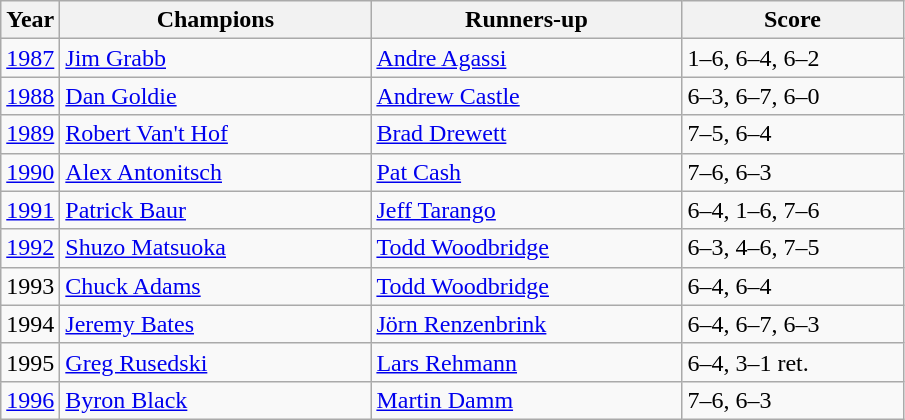<table class="wikitable">
<tr>
<th>Year</th>
<th width="200">Champions</th>
<th width="200">Runners-up</th>
<th width="140">Score</th>
</tr>
<tr>
<td><a href='#'>1987</a></td>
<td> <a href='#'>Jim Grabb</a></td>
<td> <a href='#'>Andre Agassi</a></td>
<td>1–6, 6–4, 6–2</td>
</tr>
<tr>
<td><a href='#'>1988</a></td>
<td> <a href='#'>Dan Goldie</a></td>
<td> <a href='#'>Andrew Castle</a></td>
<td>6–3, 6–7, 6–0</td>
</tr>
<tr>
<td><a href='#'>1989</a></td>
<td> <a href='#'>Robert Van't Hof</a></td>
<td> <a href='#'>Brad Drewett</a></td>
<td>7–5, 6–4</td>
</tr>
<tr>
<td><a href='#'>1990</a></td>
<td> <a href='#'>Alex Antonitsch</a></td>
<td> <a href='#'>Pat Cash</a></td>
<td>7–6, 6–3</td>
</tr>
<tr>
<td><a href='#'>1991</a></td>
<td> <a href='#'>Patrick Baur</a></td>
<td> <a href='#'>Jeff Tarango</a></td>
<td>6–4, 1–6, 7–6</td>
</tr>
<tr>
<td><a href='#'>1992</a></td>
<td> <a href='#'>Shuzo Matsuoka</a></td>
<td> <a href='#'>Todd Woodbridge</a></td>
<td>6–3, 4–6, 7–5</td>
</tr>
<tr>
<td>1993</td>
<td> <a href='#'>Chuck Adams</a></td>
<td> <a href='#'>Todd Woodbridge</a></td>
<td>6–4, 6–4</td>
</tr>
<tr>
<td>1994</td>
<td> <a href='#'>Jeremy Bates</a></td>
<td> <a href='#'>Jörn Renzenbrink</a></td>
<td>6–4, 6–7, 6–3</td>
</tr>
<tr>
<td>1995</td>
<td> <a href='#'>Greg Rusedski</a></td>
<td> <a href='#'>Lars Rehmann</a></td>
<td>6–4, 3–1 ret.</td>
</tr>
<tr>
<td><a href='#'>1996</a></td>
<td> <a href='#'>Byron Black</a></td>
<td> <a href='#'>Martin Damm</a></td>
<td>7–6, 6–3</td>
</tr>
</table>
